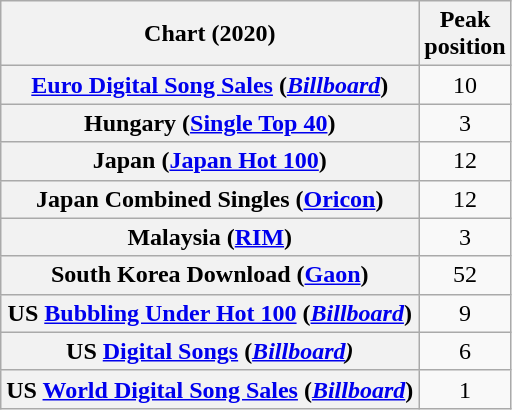<table class="wikitable sortable plainrowheaders" style="text-align:center">
<tr>
<th scope="col">Chart (2020)</th>
<th scope="col">Peak<br>position</th>
</tr>
<tr>
<th scope="row"><a href='#'>Euro Digital Song Sales</a> (<em><a href='#'>Billboard</a></em>)</th>
<td>10</td>
</tr>
<tr>
<th scope="row">Hungary (<a href='#'>Single Top 40</a>)</th>
<td>3</td>
</tr>
<tr>
<th scope="row">Japan (<a href='#'>Japan Hot 100</a>)</th>
<td>12</td>
</tr>
<tr>
<th scope="row">Japan Combined Singles (<a href='#'>Oricon</a>)</th>
<td>12</td>
</tr>
<tr>
<th scope="row">Malaysia (<a href='#'>RIM</a>)</th>
<td>3</td>
</tr>
<tr>
<th scope="row">South Korea Download (<a href='#'>Gaon</a>)</th>
<td>52</td>
</tr>
<tr>
<th scope="row">US <a href='#'>Bubbling Under Hot 100</a> (<em><a href='#'>Billboard</a></em>)</th>
<td>9</td>
</tr>
<tr>
<th scope="row">US <a href='#'>Digital Songs</a> (<em><a href='#'>Billboard</a>)</em></th>
<td>6</td>
</tr>
<tr>
<th scope="row">US <a href='#'>World Digital Song Sales</a> (<em><a href='#'>Billboard</a></em>)</th>
<td>1</td>
</tr>
</table>
